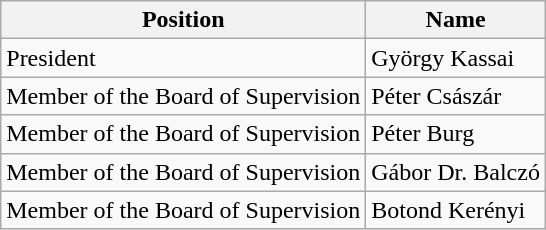<table class="wikitable">
<tr>
<th>Position</th>
<th>Name</th>
</tr>
<tr>
<td>President</td>
<td> György Kassai</td>
</tr>
<tr>
<td>Member of the Board of Supervision</td>
<td> Péter Császár</td>
</tr>
<tr>
<td>Member of the Board of Supervision</td>
<td> Péter Burg</td>
</tr>
<tr>
<td>Member of the Board of Supervision</td>
<td> Gábor Dr. Balczó</td>
</tr>
<tr>
<td>Member of the Board of Supervision</td>
<td> Botond Kerényi</td>
</tr>
</table>
